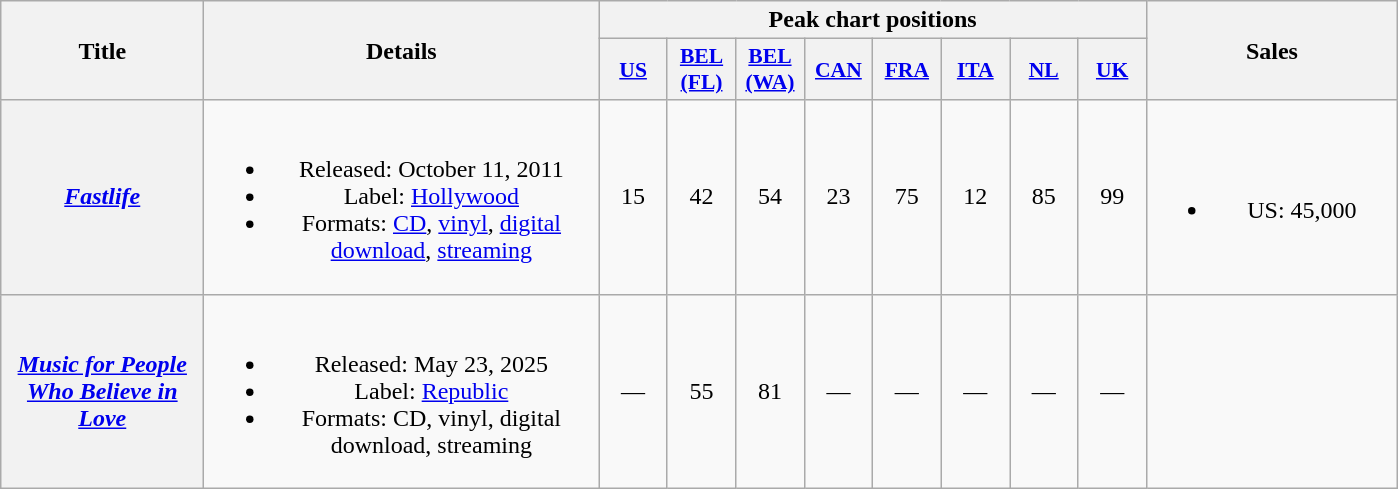<table class="wikitable plainrowheaders" style="text-align:center;">
<tr>
<th scope="col" rowspan="2" style="width:8em;">Title</th>
<th scope="col" rowspan="2" style="width:16em;">Details</th>
<th scope="col" colspan="8">Peak chart positions</th>
<th scope="col" rowspan="2" style="width:10em;">Sales</th>
</tr>
<tr>
<th scope="col" style="width:2.7em;font-size:90%;"><a href='#'>US</a><br></th>
<th scope="col" style="width:2.7em;font-size:90%;"><a href='#'>BEL<br>(FL)</a><br></th>
<th scope="col" style="width:2.7em;font-size:90%;"><a href='#'>BEL<br>(WA)</a><br></th>
<th scope="col" style="width:2.7em;font-size:90%;"><a href='#'>CAN</a><br></th>
<th scope="col" style="width:2.7em;font-size:90%;"><a href='#'>FRA</a><br></th>
<th scope="col" style="width:2.7em;font-size:90%;"><a href='#'>ITA</a><br></th>
<th scope="col" style="width:2.7em;font-size:90%;"><a href='#'>NL</a><br></th>
<th scope="col" style="width:2.7em;font-size:90%;"><a href='#'>UK</a><br></th>
</tr>
<tr>
<th scope="row"><em><a href='#'>Fastlife</a></em></th>
<td><br><ul><li>Released: October 11, 2011</li><li>Label: <a href='#'>Hollywood</a></li><li>Formats: <a href='#'>CD</a>, <a href='#'>vinyl</a>, <a href='#'>digital download</a>, <a href='#'>streaming</a></li></ul></td>
<td>15</td>
<td>42</td>
<td>54</td>
<td>23</td>
<td>75</td>
<td>12</td>
<td>85</td>
<td>99</td>
<td><br><ul><li>US: 45,000</li></ul></td>
</tr>
<tr>
<th scope="row"><em><a href='#'>Music for People Who Believe in Love</a></em></th>
<td><br><ul><li>Released: May 23, 2025</li><li>Label: <a href='#'>Republic</a></li><li>Formats: CD, vinyl, digital download, streaming</li></ul></td>
<td>—</td>
<td>55</td>
<td>81</td>
<td>—</td>
<td>—</td>
<td>—</td>
<td>—</td>
<td>—</td>
<td></td>
</tr>
</table>
